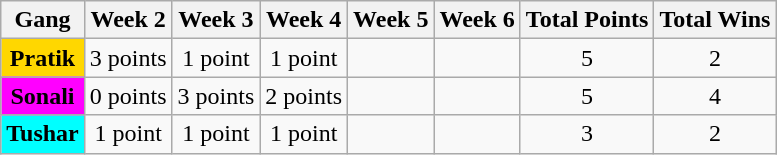<table class="wikitable" border="2" style="text-align:center; font-size:100%">
<tr>
<th>Gang</th>
<th>Week 2</th>
<th>Week 3</th>
<th>Week 4</th>
<th>Week 5</th>
<th>Week 6</th>
<th>Total Points</th>
<th>Total Wins</th>
</tr>
<tr>
<td bgcolor="gold"><strong>Pratik</strong></td>
<td>3 points</td>
<td>1 point</td>
<td>1 point</td>
<td></td>
<td></td>
<td>5</td>
<td>2</td>
</tr>
<tr>
<td bgcolor="magenta"><strong>Sonali</strong></td>
<td>0 points</td>
<td>3 points</td>
<td>2 points</td>
<td></td>
<td></td>
<td>5</td>
<td>4</td>
</tr>
<tr>
<td bgcolor="cyan"><strong>Tushar</strong></td>
<td>1 point</td>
<td>1 point</td>
<td>1 point</td>
<td></td>
<td></td>
<td>3</td>
<td>2</td>
</tr>
</table>
